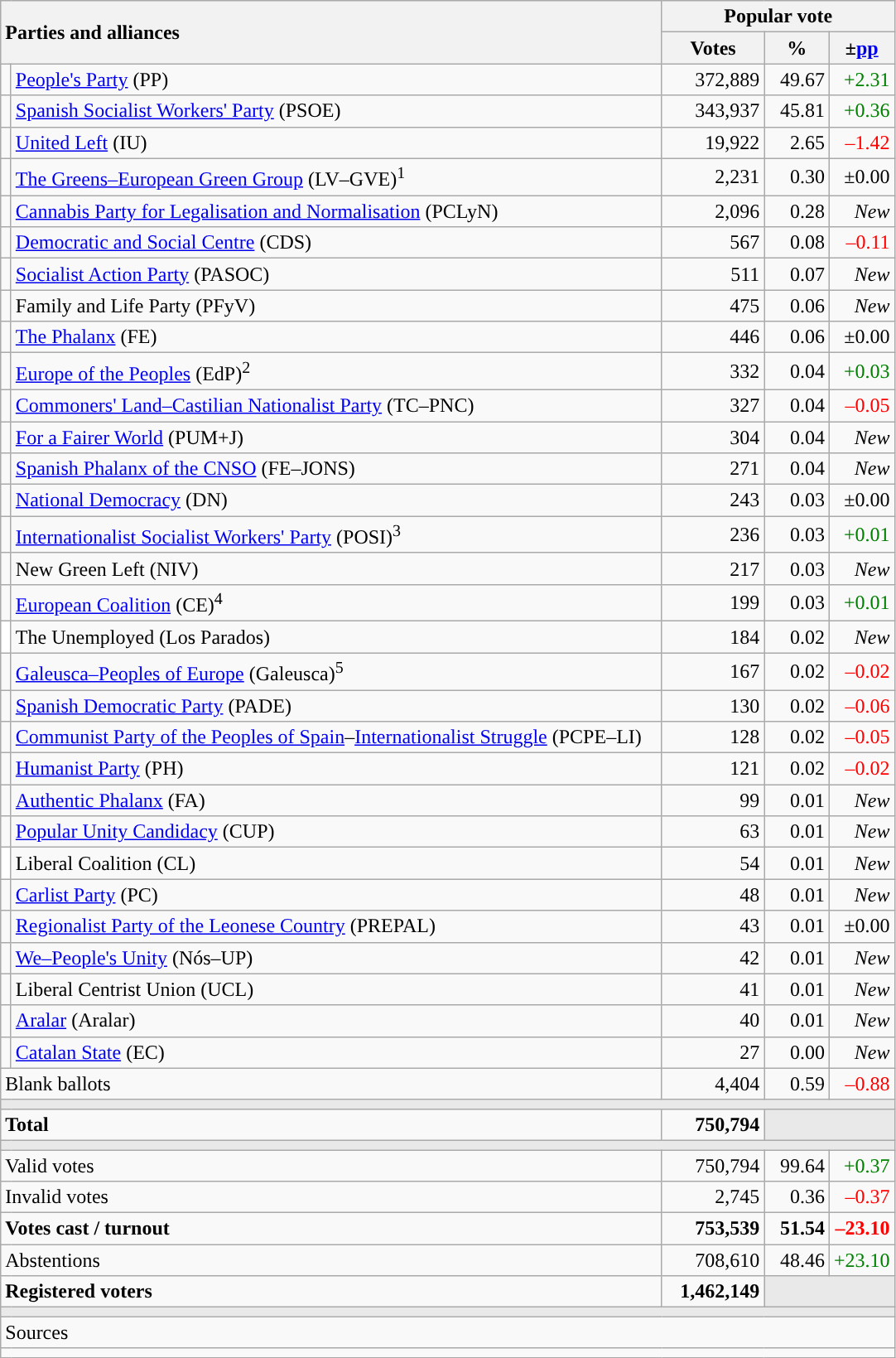<table class="wikitable" style="text-align:right">
<tr>
<th style="text-align:left;" rowspan="2" colspan="2" width="525">Parties and alliances</th>
<th colspan="3">Popular vote</th>
</tr>
<tr>
<th width="75">Votes</th>
<th width="45">%</th>
<th width="45">±<a href='#'>pp</a></th>
</tr>
<tr>
<td width="1" style="color:inherit;background:"></td>
<td align="left"><a href='#'>People's Party</a> (PP)</td>
<td>372,889</td>
<td>49.67</td>
<td style="color:green;">+2.31</td>
</tr>
<tr>
<td style="color:inherit;background:"></td>
<td align="left"><a href='#'>Spanish Socialist Workers' Party</a> (PSOE)</td>
<td>343,937</td>
<td>45.81</td>
<td style="color:green;">+0.36</td>
</tr>
<tr>
<td style="color:inherit;background:"></td>
<td align="left"><a href='#'>United Left</a> (IU)</td>
<td>19,922</td>
<td>2.65</td>
<td style="color:red;">–1.42</td>
</tr>
<tr>
<td style="color:inherit;background:"></td>
<td align="left"><a href='#'>The Greens–European Green Group</a> (LV–GVE)<sup>1</sup></td>
<td>2,231</td>
<td>0.30</td>
<td>±0.00</td>
</tr>
<tr>
<td style="color:inherit;background:"></td>
<td align="left"><a href='#'>Cannabis Party for Legalisation and Normalisation</a> (PCLyN)</td>
<td>2,096</td>
<td>0.28</td>
<td><em>New</em></td>
</tr>
<tr>
<td style="color:inherit;background:"></td>
<td align="left"><a href='#'>Democratic and Social Centre</a> (CDS)</td>
<td>567</td>
<td>0.08</td>
<td style="color:red;">–0.11</td>
</tr>
<tr>
<td style="color:inherit;background:"></td>
<td align="left"><a href='#'>Socialist Action Party</a> (PASOC)</td>
<td>511</td>
<td>0.07</td>
<td><em>New</em></td>
</tr>
<tr>
<td style="color:inherit;background:"></td>
<td align="left">Family and Life Party (PFyV)</td>
<td>475</td>
<td>0.06</td>
<td><em>New</em></td>
</tr>
<tr>
<td style="color:inherit;background:"></td>
<td align="left"><a href='#'>The Phalanx</a> (FE)</td>
<td>446</td>
<td>0.06</td>
<td>±0.00</td>
</tr>
<tr>
<td style="color:inherit;background:"></td>
<td align="left"><a href='#'>Europe of the Peoples</a> (EdP)<sup>2</sup></td>
<td>332</td>
<td>0.04</td>
<td style="color:green;">+0.03</td>
</tr>
<tr>
<td style="color:inherit;background:"></td>
<td align="left"><a href='#'>Commoners' Land–Castilian Nationalist Party</a> (TC–PNC)</td>
<td>327</td>
<td>0.04</td>
<td style="color:red;">–0.05</td>
</tr>
<tr>
<td style="color:inherit;background:"></td>
<td align="left"><a href='#'>For a Fairer World</a> (PUM+J)</td>
<td>304</td>
<td>0.04</td>
<td><em>New</em></td>
</tr>
<tr>
<td style="color:inherit;background:"></td>
<td align="left"><a href='#'>Spanish Phalanx of the CNSO</a> (FE–JONS)</td>
<td>271</td>
<td>0.04</td>
<td><em>New</em></td>
</tr>
<tr>
<td style="color:inherit;background:"></td>
<td align="left"><a href='#'>National Democracy</a> (DN)</td>
<td>243</td>
<td>0.03</td>
<td>±0.00</td>
</tr>
<tr>
<td style="color:inherit;background:"></td>
<td align="left"><a href='#'>Internationalist Socialist Workers' Party</a> (POSI)<sup>3</sup></td>
<td>236</td>
<td>0.03</td>
<td style="color:green;">+0.01</td>
</tr>
<tr>
<td style="color:inherit;background:"></td>
<td align="left">New Green Left (NIV)</td>
<td>217</td>
<td>0.03</td>
<td><em>New</em></td>
</tr>
<tr>
<td style="color:inherit;background:"></td>
<td align="left"><a href='#'>European Coalition</a> (CE)<sup>4</sup></td>
<td>199</td>
<td>0.03</td>
<td style="color:green;">+0.01</td>
</tr>
<tr>
<td bgcolor="white"></td>
<td align="left">The Unemployed (Los Parados)</td>
<td>184</td>
<td>0.02</td>
<td><em>New</em></td>
</tr>
<tr>
<td style="color:inherit;background:"></td>
<td align="left"><a href='#'>Galeusca–Peoples of Europe</a> (Galeusca)<sup>5</sup></td>
<td>167</td>
<td>0.02</td>
<td style="color:red;">–0.02</td>
</tr>
<tr>
<td style="color:inherit;background:"></td>
<td align="left"><a href='#'>Spanish Democratic Party</a> (PADE)</td>
<td>130</td>
<td>0.02</td>
<td style="color:red;">–0.06</td>
</tr>
<tr>
<td style="color:inherit;background:"></td>
<td align="left"><a href='#'>Communist Party of the Peoples of Spain</a>–<a href='#'>Internationalist Struggle</a> (PCPE–LI)</td>
<td>128</td>
<td>0.02</td>
<td style="color:red;">–0.05</td>
</tr>
<tr>
<td style="color:inherit;background:"></td>
<td align="left"><a href='#'>Humanist Party</a> (PH)</td>
<td>121</td>
<td>0.02</td>
<td style="color:red;">–0.02</td>
</tr>
<tr>
<td style="color:inherit;background:"></td>
<td align="left"><a href='#'>Authentic Phalanx</a> (FA)</td>
<td>99</td>
<td>0.01</td>
<td><em>New</em></td>
</tr>
<tr>
<td style="color:inherit;background:"></td>
<td align="left"><a href='#'>Popular Unity Candidacy</a> (CUP)</td>
<td>63</td>
<td>0.01</td>
<td><em>New</em></td>
</tr>
<tr>
<td bgcolor="white"></td>
<td align="left">Liberal Coalition (CL)</td>
<td>54</td>
<td>0.01</td>
<td><em>New</em></td>
</tr>
<tr>
<td style="color:inherit;background:"></td>
<td align="left"><a href='#'>Carlist Party</a> (PC)</td>
<td>48</td>
<td>0.01</td>
<td><em>New</em></td>
</tr>
<tr>
<td style="color:inherit;background:"></td>
<td align="left"><a href='#'>Regionalist Party of the Leonese Country</a> (PREPAL)</td>
<td>43</td>
<td>0.01</td>
<td>±0.00</td>
</tr>
<tr>
<td style="color:inherit;background:"></td>
<td align="left"><a href='#'>We–People's Unity</a> (Nós–UP)</td>
<td>42</td>
<td>0.01</td>
<td><em>New</em></td>
</tr>
<tr>
<td style="color:inherit;background:"></td>
<td align="left">Liberal Centrist Union (UCL)</td>
<td>41</td>
<td>0.01</td>
<td><em>New</em></td>
</tr>
<tr>
<td style="color:inherit;background:"></td>
<td align="left"><a href='#'>Aralar</a> (Aralar)</td>
<td>40</td>
<td>0.01</td>
<td><em>New</em></td>
</tr>
<tr>
<td style="color:inherit;background:"></td>
<td align="left"><a href='#'>Catalan State</a> (EC)</td>
<td>27</td>
<td>0.00</td>
<td><em>New</em></td>
</tr>
<tr>
<td align="left" colspan="2">Blank ballots</td>
<td>4,404</td>
<td>0.59</td>
<td style="color:red;">–0.88</td>
</tr>
<tr>
<td colspan="5" bgcolor="#E9E9E9"></td>
</tr>
<tr style="font-weight:bold;">
<td align="left" colspan="2">Total</td>
<td>750,794</td>
<td bgcolor="#E9E9E9" colspan="2"></td>
</tr>
<tr>
<td colspan="5" bgcolor="#E9E9E9"></td>
</tr>
<tr>
<td align="left" colspan="2">Valid votes</td>
<td>750,794</td>
<td>99.64</td>
<td style="color:green;">+0.37</td>
</tr>
<tr>
<td align="left" colspan="2">Invalid votes</td>
<td>2,745</td>
<td>0.36</td>
<td style="color:red;">–0.37</td>
</tr>
<tr style="font-weight:bold;">
<td align="left" colspan="2">Votes cast / turnout</td>
<td>753,539</td>
<td>51.54</td>
<td style="color:red;">–23.10</td>
</tr>
<tr>
<td align="left" colspan="2">Abstentions</td>
<td>708,610</td>
<td>48.46</td>
<td style="color:green;">+23.10</td>
</tr>
<tr style="font-weight:bold;">
<td align="left" colspan="2">Registered voters</td>
<td>1,462,149</td>
<td bgcolor="#E9E9E9" colspan="2"></td>
</tr>
<tr>
<td colspan="5" bgcolor="#E9E9E9"></td>
</tr>
<tr>
<td align="left" colspan="5">Sources</td>
</tr>
<tr>
<td colspan="5" style="text-align:left; max-width:680px;"></td>
</tr>
</table>
